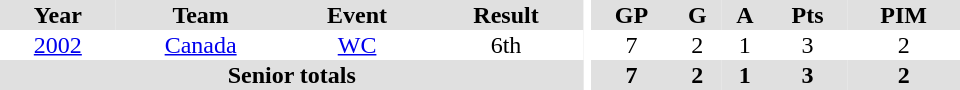<table border="0" cellpadding="1" cellspacing="0" ID="Table3" style="text-align:center; width:40em">
<tr ALIGN="center" bgcolor="#e0e0e0">
<th>Year</th>
<th>Team</th>
<th>Event</th>
<th>Result</th>
<th rowspan="99" bgcolor="#ffffff"></th>
<th>GP</th>
<th>G</th>
<th>A</th>
<th>Pts</th>
<th>PIM</th>
</tr>
<tr>
<td><a href='#'>2002</a></td>
<td><a href='#'>Canada</a></td>
<td><a href='#'>WC</a></td>
<td>6th</td>
<td>7</td>
<td>2</td>
<td>1</td>
<td>3</td>
<td>2</td>
</tr>
<tr bgcolor="#e0e0e0">
<th colspan="4">Senior totals</th>
<th>7</th>
<th>2</th>
<th>1</th>
<th>3</th>
<th>2</th>
</tr>
</table>
